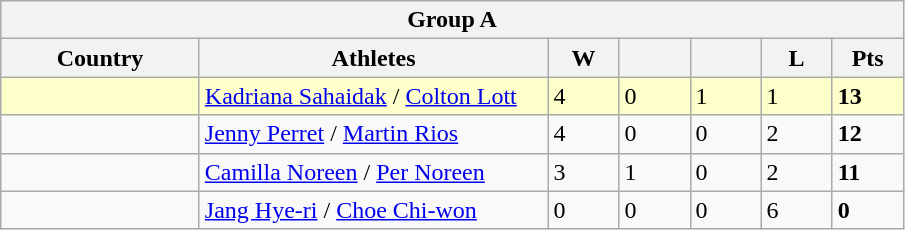<table class=wikitable>
<tr>
<th colspan=7>Group A</th>
</tr>
<tr>
<th width=125>Country</th>
<th width=225>Athletes</th>
<th width=40>W</th>
<th width=40></th>
<th width=40></th>
<th width=40>L</th>
<th width=40>Pts</th>
</tr>
<tr bgcolor=#ffffcc>
<td></td>
<td><a href='#'>Kadriana Sahaidak</a> / <a href='#'>Colton Lott</a></td>
<td>4</td>
<td>0</td>
<td>1</td>
<td>1</td>
<td><strong>13</strong></td>
</tr>
<tr>
<td></td>
<td><a href='#'>Jenny Perret</a> / <a href='#'>Martin Rios</a></td>
<td>4</td>
<td>0</td>
<td>0</td>
<td>2</td>
<td><strong>12</strong></td>
</tr>
<tr>
<td></td>
<td><a href='#'>Camilla Noreen</a> / <a href='#'>Per Noreen</a></td>
<td>3</td>
<td>1</td>
<td>0</td>
<td>2</td>
<td><strong>11</strong></td>
</tr>
<tr>
<td></td>
<td><a href='#'>Jang Hye-ri</a> / <a href='#'>Choe Chi-won</a></td>
<td>0</td>
<td>0</td>
<td>0</td>
<td>6</td>
<td><strong>0</strong></td>
</tr>
</table>
